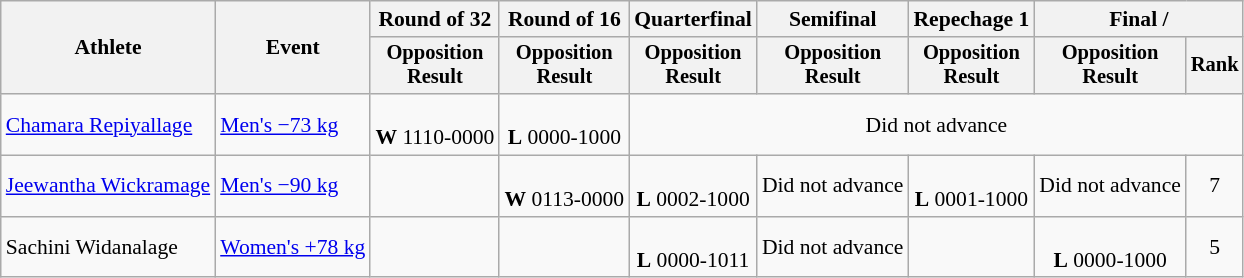<table class="wikitable" style="font-size:90%">
<tr>
<th rowspan=2>Athlete</th>
<th rowspan=2>Event</th>
<th>Round of 32</th>
<th>Round of 16</th>
<th>Quarterfinal</th>
<th>Semifinal</th>
<th>Repechage 1</th>
<th colspan=2>Final / </th>
</tr>
<tr style="font-size: 95%">
<th>Opposition<br>Result</th>
<th>Opposition<br>Result</th>
<th>Opposition<br>Result</th>
<th>Opposition<br>Result</th>
<th>Opposition<br>Result</th>
<th>Opposition<br>Result</th>
<th>Rank</th>
</tr>
<tr align=center>
<td align=left><a href='#'>Chamara Repiyallage</a></td>
<td align=left><a href='#'>Men's −73 kg</a></td>
<td><br><strong>W</strong> 1110-0000</td>
<td><br><strong>L</strong> 0000-1000</td>
<td colspan="5">Did not advance</td>
</tr>
<tr align=center>
<td align=left><a href='#'>Jeewantha Wickramage</a></td>
<td align=left><a href='#'>Men's −90 kg</a></td>
<td></td>
<td><br><strong>W</strong> 0113-0000</td>
<td><br><strong>L</strong> 0002-1000</td>
<td>Did not advance</td>
<td><br><strong>L</strong> 0001-1000</td>
<td>Did not advance</td>
<td>7</td>
</tr>
<tr align=center>
<td align=left>Sachini Widanalage</td>
<td align=left><a href='#'>Women's +78 kg</a></td>
<td></td>
<td></td>
<td><br><strong>L</strong> 0000-1011</td>
<td>Did not advance</td>
<td></td>
<td><br><strong>L</strong> 0000-1000</td>
<td>5</td>
</tr>
</table>
